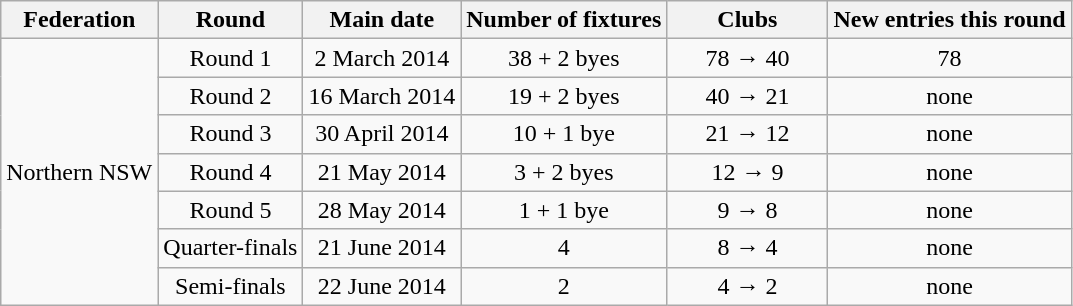<table class="wikitable" style="text-align:center">
<tr>
<th>Federation</th>
<th>Round</th>
<th>Main date</th>
<th>Number of fixtures</th>
<th style="width:100px;">Clubs</th>
<th>New entries this round</th>
</tr>
<tr>
<td rowspan=7>Northern NSW</td>
<td>Round 1</td>
<td>2 March 2014</td>
<td>38 + 2 byes</td>
<td>78 → 40</td>
<td>78</td>
</tr>
<tr>
<td>Round 2</td>
<td>16 March 2014</td>
<td>19 + 2 byes</td>
<td>40 → 21</td>
<td>none</td>
</tr>
<tr>
<td>Round 3</td>
<td>30 April 2014</td>
<td>10 + 1 bye</td>
<td>21 → 12</td>
<td>none</td>
</tr>
<tr>
<td>Round 4</td>
<td>21 May 2014</td>
<td>3 + 2 byes</td>
<td>12 → 9</td>
<td>none</td>
</tr>
<tr>
<td>Round 5</td>
<td>28 May 2014</td>
<td>1 + 1 bye</td>
<td>9 → 8</td>
<td>none</td>
</tr>
<tr>
<td>Quarter-finals</td>
<td>21 June 2014</td>
<td>4</td>
<td>8 → 4</td>
<td>none</td>
</tr>
<tr>
<td>Semi-finals</td>
<td>22 June 2014</td>
<td>2</td>
<td>4 → 2</td>
<td>none</td>
</tr>
</table>
